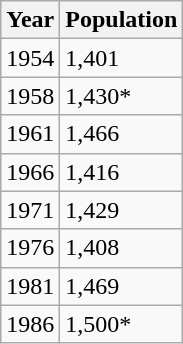<table class="wikitable">
<tr>
<th>Year</th>
<th>Population</th>
</tr>
<tr>
<td>1954</td>
<td>1,401</td>
</tr>
<tr>
<td>1958</td>
<td>1,430*</td>
</tr>
<tr>
<td>1961</td>
<td>1,466</td>
</tr>
<tr>
<td>1966</td>
<td>1,416</td>
</tr>
<tr>
<td>1971</td>
<td>1,429</td>
</tr>
<tr>
<td>1976</td>
<td>1,408</td>
</tr>
<tr>
<td>1981</td>
<td>1,469</td>
</tr>
<tr>
<td>1986</td>
<td>1,500*</td>
</tr>
</table>
